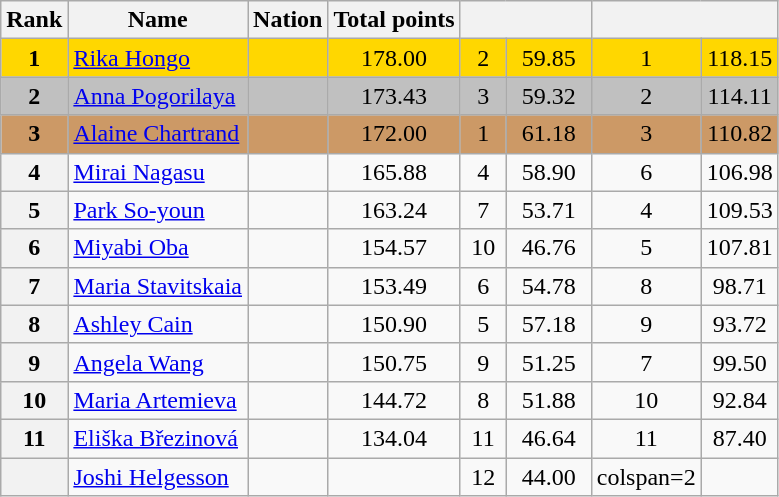<table class="wikitable sortable">
<tr>
<th>Rank</th>
<th>Name</th>
<th>Nation</th>
<th>Total points</th>
<th colspan="2" width="80px"></th>
<th colspan="2" width="80px"></th>
</tr>
<tr bgcolor="gold">
<td align="center"><strong>1</strong></td>
<td><a href='#'>Rika Hongo</a></td>
<td></td>
<td align="center">178.00</td>
<td align="center">2</td>
<td align="center">59.85</td>
<td align="center">1</td>
<td align="center">118.15</td>
</tr>
<tr bgcolor="silver">
<td align="center"><strong>2</strong></td>
<td><a href='#'>Anna Pogorilaya</a></td>
<td></td>
<td align="center">173.43</td>
<td align="center">3</td>
<td align="center">59.32</td>
<td align="center">2</td>
<td align="center">114.11</td>
</tr>
<tr bgcolor="cc9966">
<td align="center"><strong>3</strong></td>
<td><a href='#'>Alaine Chartrand</a></td>
<td></td>
<td align="center">172.00</td>
<td align="center">1</td>
<td align="center">61.18</td>
<td align="center">3</td>
<td align="center">110.82</td>
</tr>
<tr>
<th>4</th>
<td><a href='#'>Mirai Nagasu</a></td>
<td></td>
<td align="center">165.88</td>
<td align="center">4</td>
<td align="center">58.90</td>
<td align="center">6</td>
<td align="center">106.98</td>
</tr>
<tr>
<th>5</th>
<td><a href='#'>Park So-youn</a></td>
<td></td>
<td align="center">163.24</td>
<td align="center">7</td>
<td align="center">53.71</td>
<td align="center">4</td>
<td align="center">109.53</td>
</tr>
<tr>
<th>6</th>
<td><a href='#'>Miyabi Oba</a></td>
<td></td>
<td align="center">154.57</td>
<td align="center">10</td>
<td align="center">46.76</td>
<td align="center">5</td>
<td align="center">107.81</td>
</tr>
<tr>
<th>7</th>
<td><a href='#'>Maria Stavitskaia</a></td>
<td></td>
<td align="center">153.49</td>
<td align="center">6</td>
<td align="center">54.78</td>
<td align="center">8</td>
<td align="center">98.71</td>
</tr>
<tr>
<th>8</th>
<td><a href='#'>Ashley Cain</a></td>
<td></td>
<td align="center">150.90</td>
<td align="center">5</td>
<td align="center">57.18</td>
<td align="center">9</td>
<td align="center">93.72</td>
</tr>
<tr>
<th>9</th>
<td><a href='#'>Angela Wang</a></td>
<td></td>
<td align="center">150.75</td>
<td align="center">9</td>
<td align="center">51.25</td>
<td align="center">7</td>
<td align="center">99.50</td>
</tr>
<tr>
<th>10</th>
<td><a href='#'>Maria Artemieva</a></td>
<td></td>
<td align="center">144.72</td>
<td align="center">8</td>
<td align="center">51.88</td>
<td align="center">10</td>
<td align="center">92.84</td>
</tr>
<tr>
<th>11</th>
<td><a href='#'>Eliška Březinová</a></td>
<td></td>
<td align="center">134.04</td>
<td align="center">11</td>
<td align="center">46.64</td>
<td align="center">11</td>
<td align="center">87.40</td>
</tr>
<tr>
<th></th>
<td><a href='#'>Joshi Helgesson</a></td>
<td></td>
<td></td>
<td align="center">12</td>
<td align="center">44.00</td>
<td>colspan=2 </td>
</tr>
</table>
